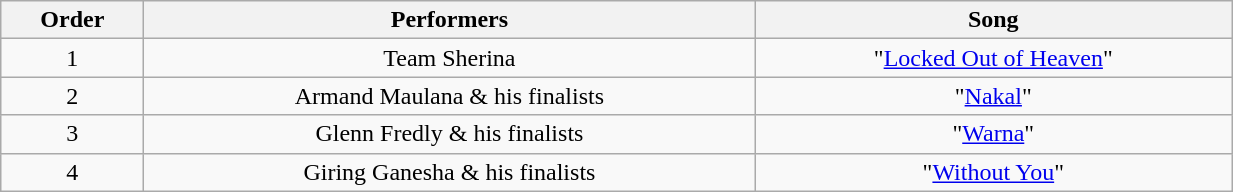<table class="wikitable" style="text-align:center; width:65%;">
<tr>
<th>Order</th>
<th>Performers</th>
<th>Song</th>
</tr>
<tr>
<td>1</td>
<td>Team Sherina <br></td>
<td>"<a href='#'>Locked Out of Heaven</a>"</td>
</tr>
<tr>
<td>2</td>
<td>Armand Maulana & his finalists <br></td>
<td>"<a href='#'>Nakal</a>"</td>
</tr>
<tr>
<td>3</td>
<td>Glenn Fredly & his finalists <br></td>
<td>"<a href='#'>Warna</a>"</td>
</tr>
<tr>
<td>4</td>
<td>Giring Ganesha & his finalists <br></td>
<td>"<a href='#'>Without You</a>"</td>
</tr>
</table>
